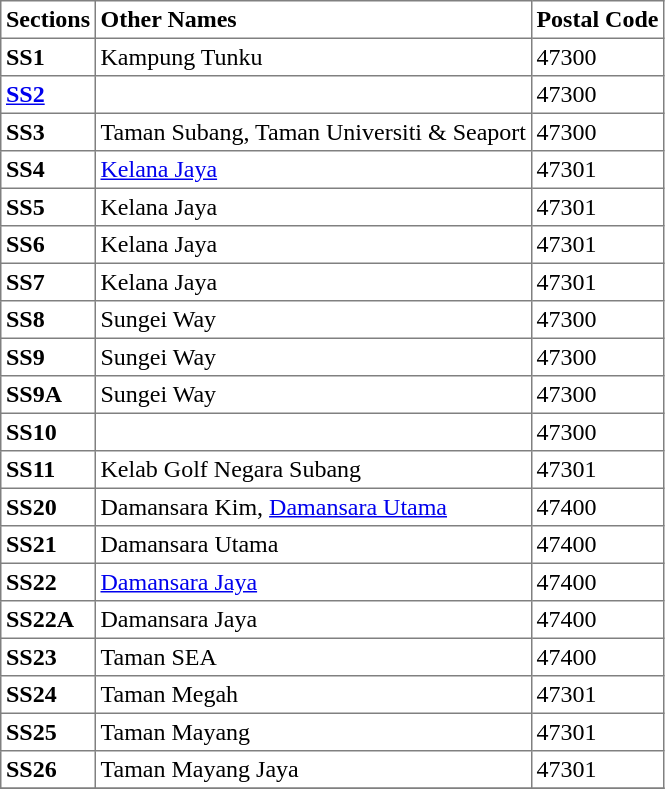<table class="toccolours sortable" border="1" cellpadding="3" style="border-collapse:collapse; text-align: left;">
<tr>
<th align="center">Sections</th>
<th>Other Names</th>
<th>Postal Code</th>
</tr>
<tr>
<th align="left">SS1</th>
<td>Kampung Tunku</td>
<td>47300</td>
</tr>
<tr>
<th align="left"><a href='#'>SS2</a></th>
<td></td>
<td>47300</td>
</tr>
<tr>
<th align="left">SS3</th>
<td>Taman Subang, Taman Universiti & Seaport</td>
<td>47300</td>
</tr>
<tr>
<th align="left">SS4</th>
<td><a href='#'>Kelana Jaya</a></td>
<td>47301</td>
</tr>
<tr>
<th align="left">SS5</th>
<td>Kelana Jaya</td>
<td>47301</td>
</tr>
<tr>
<th align="left">SS6</th>
<td>Kelana Jaya</td>
<td>47301</td>
</tr>
<tr>
<th align="left">SS7</th>
<td>Kelana Jaya</td>
<td>47301</td>
</tr>
<tr>
<th align="left">SS8</th>
<td>Sungei Way</td>
<td>47300</td>
</tr>
<tr>
<th align="left">SS9</th>
<td>Sungei Way</td>
<td>47300</td>
</tr>
<tr>
<th align="left">SS9A</th>
<td>Sungei Way</td>
<td>47300</td>
</tr>
<tr>
<th align="left">SS10</th>
<td></td>
<td>47300</td>
</tr>
<tr>
<th align="left">SS11</th>
<td>Kelab Golf Negara Subang</td>
<td>47301</td>
</tr>
<tr>
<th align="left">SS20</th>
<td>Damansara Kim, <a href='#'>Damansara Utama</a></td>
<td>47400</td>
</tr>
<tr>
<th align="left">SS21</th>
<td>Damansara Utama</td>
<td>47400</td>
</tr>
<tr>
<th align="left">SS22</th>
<td><a href='#'>Damansara Jaya</a></td>
<td>47400</td>
</tr>
<tr>
<th align="left">SS22A</th>
<td>Damansara Jaya</td>
<td>47400</td>
</tr>
<tr>
<th align="left">SS23</th>
<td>Taman SEA</td>
<td>47400</td>
</tr>
<tr>
<th align="left">SS24</th>
<td>Taman Megah</td>
<td>47301</td>
</tr>
<tr>
<th align="left">SS25</th>
<td>Taman Mayang</td>
<td>47301</td>
</tr>
<tr>
<th align="left">SS26</th>
<td>Taman Mayang Jaya</td>
<td>47301</td>
</tr>
<tr>
</tr>
</table>
